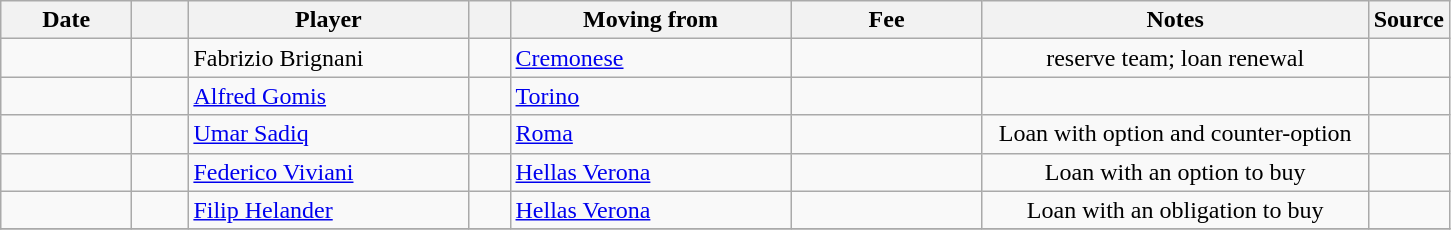<table class="wikitable sortable">
<tr>
<th style="width:80px;">Date</th>
<th style="width:30px;"></th>
<th style="width:180px;">Player</th>
<th style="width:20px;"></th>
<th style="width:180px;">Moving from</th>
<th style="width:120px;" class="unsortable">Fee</th>
<th style="width:250px;" class="unsortable">Notes</th>
<th style="width:20px;">Source</th>
</tr>
<tr>
<td></td>
<td align=center></td>
<td> Fabrizio Brignani</td>
<td align=center></td>
<td> <a href='#'>Cremonese</a></td>
<td align=center></td>
<td align=center>reserve team; loan renewal</td>
<td></td>
</tr>
<tr>
<td></td>
<td align=center></td>
<td> <a href='#'>Alfred Gomis</a></td>
<td align=center></td>
<td> <a href='#'>Torino</a></td>
<td align=center></td>
<td align=center></td>
<td></td>
</tr>
<tr>
<td></td>
<td align=center></td>
<td> <a href='#'>Umar Sadiq</a></td>
<td align=center></td>
<td> <a href='#'>Roma</a></td>
<td align=center></td>
<td align=center>Loan with option and counter-option</td>
<td></td>
</tr>
<tr>
<td></td>
<td align=center></td>
<td> <a href='#'>Federico Viviani</a></td>
<td align=center></td>
<td> <a href='#'>Hellas Verona</a></td>
<td align=center></td>
<td align=center>Loan with an option to buy</td>
<td></td>
</tr>
<tr>
<td></td>
<td align=center></td>
<td> <a href='#'>Filip Helander</a></td>
<td align=center></td>
<td> <a href='#'>Hellas Verona</a></td>
<td align=center></td>
<td align=center>Loan with an obligation to buy</td>
<td></td>
</tr>
<tr>
</tr>
</table>
